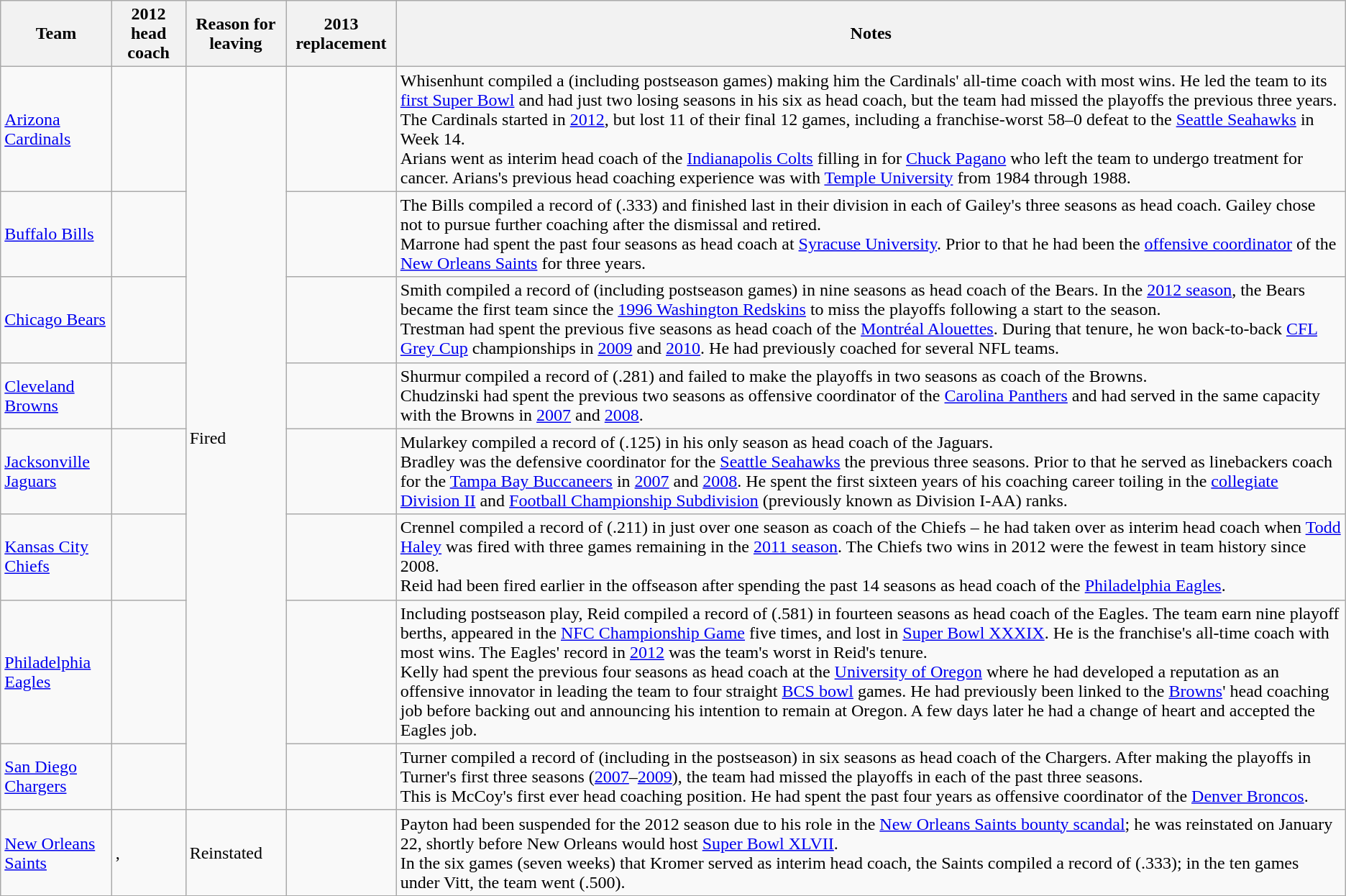<table class="wikitable sortable">
<tr>
<th>Team</th>
<th>2012 head coach</th>
<th>Reason for leaving</th>
<th>2013 replacement</th>
<th class="unsortable">Notes</th>
</tr>
<tr>
<td><a href='#'>Arizona Cardinals</a></td>
<td></td>
<td rowspan="8">Fired</td>
<td></td>
<td>Whisenhunt compiled a  (including postseason games) making him the Cardinals' all-time coach with most wins. He led the team to its <a href='#'>first Super Bowl</a> and had just two losing seasons in his six as head coach, but the team had missed the playoffs the previous three years. The Cardinals started  in <a href='#'>2012</a>, but lost 11 of their final 12 games, including a franchise-worst 58–0 defeat to the <a href='#'>Seattle Seahawks</a> in Week 14.<br>Arians went  as interim head coach of the <a href='#'>Indianapolis Colts</a> filling in for <a href='#'>Chuck Pagano</a> who left the team to undergo treatment for cancer. Arians's previous head coaching experience was with <a href='#'>Temple University</a> from 1984 through 1988.</td>
</tr>
<tr>
<td><a href='#'>Buffalo Bills</a></td>
<td></td>
<td></td>
<td>The Bills compiled a record of  (.333) and finished last in their division in each of Gailey's three seasons as head coach. Gailey chose not to pursue further coaching after the dismissal and retired.<br>Marrone had spent the past four seasons as head coach at <a href='#'>Syracuse University</a>. Prior to that he had been the <a href='#'>offensive coordinator</a> of the <a href='#'>New Orleans Saints</a> for three years.</td>
</tr>
<tr>
<td><a href='#'>Chicago Bears</a></td>
<td></td>
<td></td>
<td>Smith compiled a record of  (including postseason games) in nine seasons as head coach of the Bears. In the <a href='#'>2012 season</a>, the Bears became the first team since the <a href='#'>1996 Washington Redskins</a> to miss the playoffs following a  start to the season.<br>Trestman had spent the previous five seasons as head coach of the <a href='#'>Montréal Alouettes</a>. During that tenure, he won back-to-back <a href='#'>CFL</a> <a href='#'>Grey Cup</a> championships in <a href='#'>2009</a> and <a href='#'>2010</a>. He had previously coached for several NFL teams.</td>
</tr>
<tr>
<td><a href='#'>Cleveland Browns</a></td>
<td></td>
<td></td>
<td>Shurmur compiled a record of  (.281) and failed to make the playoffs in two seasons as coach of the Browns.<br>Chudzinski had spent the previous two seasons as offensive coordinator of the <a href='#'>Carolina Panthers</a> and had served in the same capacity with the Browns in <a href='#'>2007</a> and <a href='#'>2008</a>.</td>
</tr>
<tr>
<td><a href='#'>Jacksonville Jaguars</a></td>
<td></td>
<td></td>
<td>Mularkey compiled a record of  (.125) in his only season as head coach of the Jaguars.<br>Bradley was the defensive coordinator for the <a href='#'>Seattle Seahawks</a> the previous three seasons. Prior to that he served as linebackers coach for the <a href='#'>Tampa Bay Buccaneers</a> in <a href='#'>2007</a> and <a href='#'>2008</a>. He spent the first sixteen years of his coaching career toiling in the <a href='#'>collegiate</a> <a href='#'>Division II</a> and <a href='#'>
Football Championship Subdivision</a> (previously known as Division I-AA) ranks.</td>
</tr>
<tr>
<td><a href='#'>Kansas City Chiefs</a></td>
<td></td>
<td></td>
<td>Crennel compiled a record of  (.211) in just over one season as coach of the Chiefs – he had taken over as interim head coach when <a href='#'>Todd Haley</a> was fired with three games remaining in the <a href='#'>2011 season</a>. The Chiefs two wins in 2012 were the fewest in team history since 2008.<br>Reid had been fired earlier in the offseason after spending the past 14 seasons as head coach of the <a href='#'>Philadelphia Eagles</a>.</td>
</tr>
<tr>
<td><a href='#'>Philadelphia Eagles</a></td>
<td></td>
<td></td>
<td>Including postseason play, Reid compiled a record of  (.581) in fourteen seasons as head coach of the Eagles. The team earn nine playoff berths, appeared in the <a href='#'>NFC Championship Game</a> five times, and lost in <a href='#'>Super Bowl XXXIX</a>. He is the franchise's all-time coach with most wins. The Eagles'  record in <a href='#'>2012</a> was the team's worst in Reid's tenure.<br>Kelly had spent the previous four seasons as head coach at the <a href='#'>University of Oregon</a> where he had developed a reputation as an offensive innovator in leading the team to four straight <a href='#'>BCS bowl</a> games. He had previously been linked to the <a href='#'>Browns</a>' head coaching job before backing out and announcing his intention to remain at Oregon. A few days later he had a change of heart and accepted the Eagles job.</td>
</tr>
<tr>
<td><a href='#'>San Diego Chargers</a></td>
<td></td>
<td></td>
<td>Turner compiled a record of  (including  in the postseason) in six seasons as head coach of the Chargers. After making the playoffs in Turner's first three seasons (<a href='#'>2007</a>–<a href='#'>2009</a>), the team had missed the playoffs in each of the past three seasons.<br>This is McCoy's first ever head coaching position. He had spent the past four years as offensive coordinator of the <a href='#'>Denver Broncos</a>.</td>
</tr>
<tr>
<td><a href='#'>New Orleans Saints</a></td>
<td>,<br></td>
<td>Reinstated</td>
<td></td>
<td>Payton had been suspended for the 2012 season due to his role in the <a href='#'>New Orleans Saints bounty scandal</a>; he was reinstated on January 22, shortly before New Orleans would host <a href='#'>Super Bowl XLVII</a>.<br>In the six games (seven weeks) that Kromer served as interim head coach, the Saints compiled a record of  (.333); in the ten games under Vitt, the team went  (.500).</td>
</tr>
</table>
